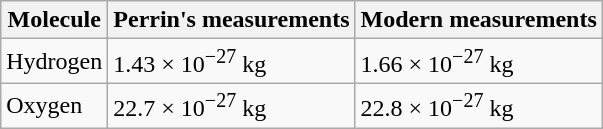<table class="wikitable">
<tr>
<th>Molecule</th>
<th>Perrin's measurements</th>
<th>Modern measurements</th>
</tr>
<tr>
<td>Hydrogen</td>
<td>1.43 × 10<sup>−27</sup> kg</td>
<td>1.66 × 10<sup>−27</sup> kg</td>
</tr>
<tr>
<td>Oxygen</td>
<td>22.7 × 10<sup>−27</sup> kg</td>
<td>22.8 × 10<sup>−27</sup> kg</td>
</tr>
</table>
